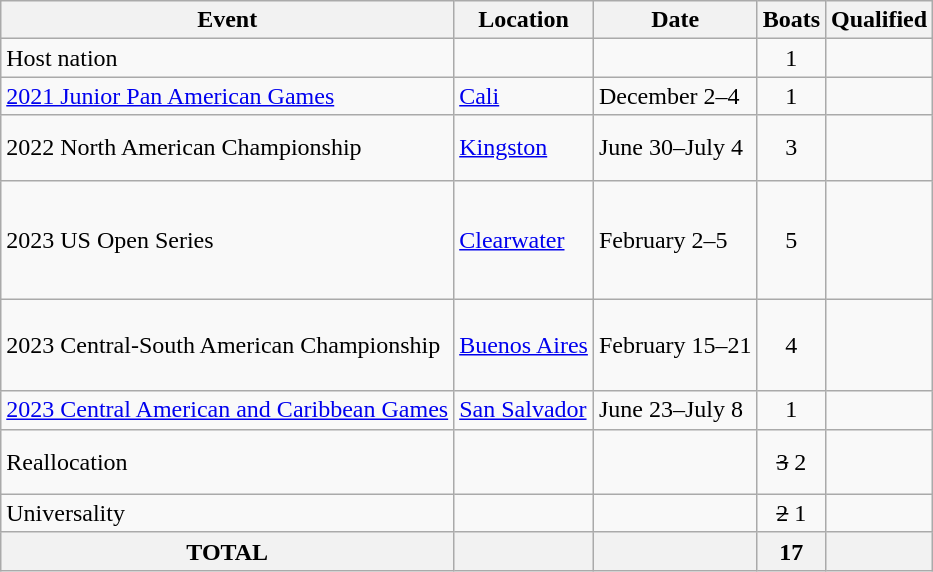<table class="wikitable">
<tr>
<th>Event</th>
<th>Location</th>
<th>Date</th>
<th>Boats</th>
<th>Qualified</th>
</tr>
<tr>
<td>Host nation</td>
<td></td>
<td></td>
<td align="center">1</td>
<td></td>
</tr>
<tr>
<td><a href='#'>2021 Junior Pan American Games</a></td>
<td> <a href='#'>Cali</a></td>
<td>December 2–4</td>
<td align="center">1</td>
<td></td>
</tr>
<tr>
<td>2022 North American Championship</td>
<td> <a href='#'>Kingston</a></td>
<td>June 30–July 4</td>
<td align="center">3</td>
<td><br><br></td>
</tr>
<tr>
<td>2023 US Open Series</td>
<td> <a href='#'>Clearwater</a></td>
<td>February 2–5</td>
<td align="center">5</td>
<td><br><br><br><br></td>
</tr>
<tr>
<td>2023 Central-South American Championship</td>
<td> <a href='#'>Buenos Aires</a></td>
<td>February 15–21</td>
<td align="center">4</td>
<td><br><br><br></td>
</tr>
<tr>
<td><a href='#'>2023 Central American and Caribbean Games</a></td>
<td> <a href='#'>San Salvador</a></td>
<td>June 23–July 8</td>
<td align="center">1</td>
<td></td>
</tr>
<tr>
<td>Reallocation</td>
<td></td>
<td></td>
<td align="center"><s>3</s> 2</td>
<td><s></s><br><br></td>
</tr>
<tr>
<td>Universality</td>
<td></td>
<td></td>
<td align="center"><s>2</s> 1</td>
<td><br><s></s></td>
</tr>
<tr>
<th>TOTAL</th>
<th></th>
<th></th>
<th>17</th>
<th></th>
</tr>
</table>
